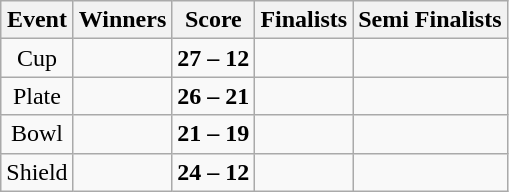<table class="wikitable" style="text-align: center">
<tr>
<th>Event</th>
<th>Winners</th>
<th>Score</th>
<th>Finalists</th>
<th>Semi Finalists</th>
</tr>
<tr>
<td>Cup</td>
<td align=left><strong></strong></td>
<td><strong>27 – 12</strong></td>
<td align=left></td>
<td align=left><br></td>
</tr>
<tr>
<td>Plate</td>
<td align=left><strong></strong></td>
<td><strong>26 – 21</strong></td>
<td align=left></td>
<td align=left><br></td>
</tr>
<tr>
<td>Bowl</td>
<td align=left><strong></strong></td>
<td><strong>21 – 19</strong></td>
<td align=left></td>
<td align=left><br></td>
</tr>
<tr>
<td>Shield</td>
<td align=left><strong></strong></td>
<td><strong>24 – 12</strong></td>
<td align=left></td>
<td align=left><br></td>
</tr>
</table>
